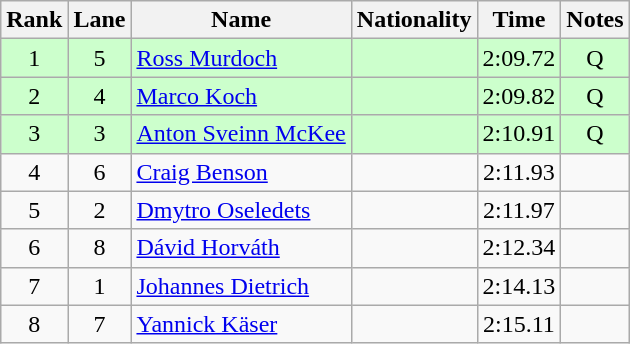<table class="wikitable sortable" style="text-align:center">
<tr>
<th>Rank</th>
<th>Lane</th>
<th>Name</th>
<th>Nationality</th>
<th>Time</th>
<th>Notes</th>
</tr>
<tr bgcolor=ccffcc>
<td>1</td>
<td>5</td>
<td align=left><a href='#'>Ross Murdoch</a></td>
<td align=left></td>
<td>2:09.72</td>
<td>Q</td>
</tr>
<tr bgcolor=ccffcc>
<td>2</td>
<td>4</td>
<td align=left><a href='#'>Marco Koch</a></td>
<td align=left></td>
<td>2:09.82</td>
<td>Q</td>
</tr>
<tr bgcolor=ccffcc>
<td>3</td>
<td>3</td>
<td align=left><a href='#'>Anton Sveinn McKee</a></td>
<td align=left></td>
<td>2:10.91</td>
<td>Q</td>
</tr>
<tr>
<td>4</td>
<td>6</td>
<td align=left><a href='#'>Craig Benson</a></td>
<td align=left></td>
<td>2:11.93</td>
<td></td>
</tr>
<tr>
<td>5</td>
<td>2</td>
<td align=left><a href='#'>Dmytro Oseledets</a></td>
<td align=left></td>
<td>2:11.97</td>
<td></td>
</tr>
<tr>
<td>6</td>
<td>8</td>
<td align=left><a href='#'>Dávid Horváth</a></td>
<td align=left></td>
<td>2:12.34</td>
<td></td>
</tr>
<tr>
<td>7</td>
<td>1</td>
<td align=left><a href='#'>Johannes Dietrich</a></td>
<td align=left></td>
<td>2:14.13</td>
<td></td>
</tr>
<tr>
<td>8</td>
<td>7</td>
<td align=left><a href='#'>Yannick Käser</a></td>
<td align=left></td>
<td>2:15.11</td>
<td></td>
</tr>
</table>
